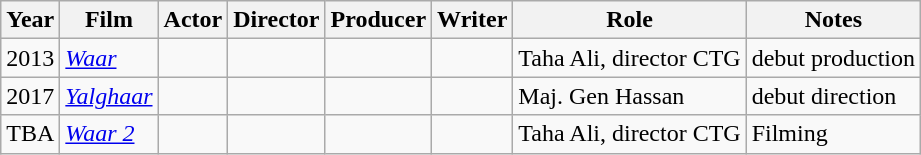<table class="wikitable soratble">
<tr>
<th>Year</th>
<th>Film</th>
<th>Actor</th>
<th>Director</th>
<th>Producer</th>
<th>Writer</th>
<th>Role</th>
<th class="unsortable">Notes</th>
</tr>
<tr>
<td style="text-align:center;">2013</td>
<td><em><a href='#'>Waar</a></em></td>
<td></td>
<td></td>
<td></td>
<td></td>
<td>Taha Ali, director CTG</td>
<td>debut production</td>
</tr>
<tr>
<td style="text-align:center;">2017</td>
<td><em><a href='#'>Yalghaar</a></em></td>
<td></td>
<td></td>
<td></td>
<td></td>
<td>Maj. Gen Hassan</td>
<td>debut direction</td>
</tr>
<tr>
<td style="text-align:center;">TBA</td>
<td><em><a href='#'>Waar 2</a></em></td>
<td></td>
<td></td>
<td></td>
<td></td>
<td>Taha Ali, director CTG</td>
<td>Filming</td>
</tr>
</table>
